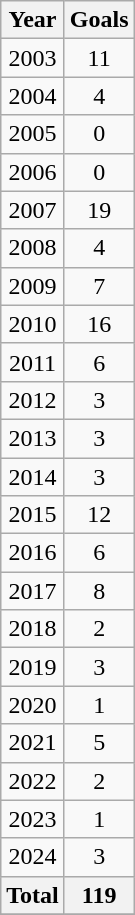<table class="wikitable sortable" style="text-align:center">
<tr>
<th scope="col">Year</th>
<th scope="col">Goals</th>
</tr>
<tr>
<td>2003</td>
<td>11</td>
</tr>
<tr>
<td>2004</td>
<td>4</td>
</tr>
<tr>
<td>2005</td>
<td>0</td>
</tr>
<tr>
<td>2006</td>
<td>0</td>
</tr>
<tr>
<td>2007</td>
<td>19</td>
</tr>
<tr>
<td>2008</td>
<td>4</td>
</tr>
<tr>
<td>2009</td>
<td>7</td>
</tr>
<tr>
<td>2010</td>
<td>16</td>
</tr>
<tr>
<td>2011</td>
<td>6</td>
</tr>
<tr>
<td>2012</td>
<td>3</td>
</tr>
<tr>
<td>2013</td>
<td>3</td>
</tr>
<tr>
<td>2014</td>
<td>3</td>
</tr>
<tr>
<td>2015</td>
<td>12</td>
</tr>
<tr>
<td>2016</td>
<td>6</td>
</tr>
<tr>
<td>2017</td>
<td>8</td>
</tr>
<tr>
<td>2018</td>
<td>2</td>
</tr>
<tr>
<td>2019</td>
<td>3</td>
</tr>
<tr>
<td>2020</td>
<td>1</td>
</tr>
<tr>
<td>2021</td>
<td>5</td>
</tr>
<tr>
<td>2022</td>
<td>2</td>
</tr>
<tr>
<td>2023</td>
<td>1</td>
</tr>
<tr>
<td>2024</td>
<td>3</td>
</tr>
<tr>
<th>Total</th>
<th>119</th>
</tr>
<tr>
</tr>
</table>
